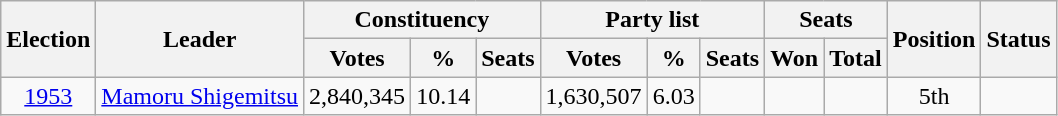<table class="wikitable" style="text-align:center">
<tr>
<th rowspan="2">Election</th>
<th rowspan="2">Leader</th>
<th colspan="3">Constituency</th>
<th colspan="3">Party list</th>
<th colspan="2">Seats</th>
<th rowspan="2">Position</th>
<th rowspan="2">Status</th>
</tr>
<tr>
<th>Votes</th>
<th>%</th>
<th>Seats</th>
<th>Votes</th>
<th>%</th>
<th>Seats</th>
<th>Won</th>
<th>Total</th>
</tr>
<tr>
<td><a href='#'>1953</a></td>
<td><a href='#'>Mamoru Shigemitsu</a></td>
<td>2,840,345</td>
<td>10.14</td>
<td></td>
<td>1,630,507</td>
<td>6.03</td>
<td></td>
<td></td>
<td></td>
<td>5th</td>
<td></td>
</tr>
</table>
